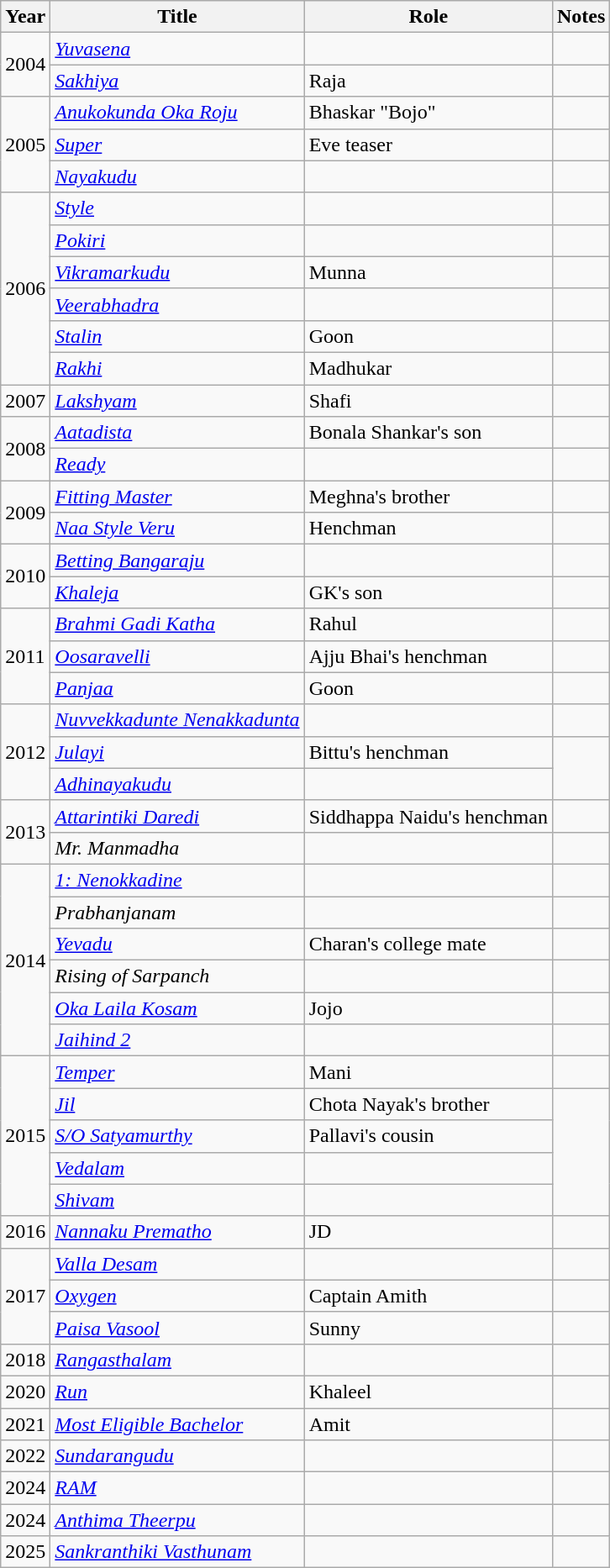<table class="wikitable sortable">
<tr>
<th>Year</th>
<th>Title</th>
<th>Role</th>
<th>Notes</th>
</tr>
<tr>
<td rowspan="2">2004</td>
<td><em><a href='#'>Yuvasena</a> </em></td>
<td></td>
<td></td>
</tr>
<tr>
<td><em><a href='#'>Sakhiya</a> </em></td>
<td>Raja</td>
<td></td>
</tr>
<tr>
<td rowspan="3">2005</td>
<td><em><a href='#'>Anukokunda Oka Roju</a></em></td>
<td>Bhaskar "Bojo"</td>
<td></td>
</tr>
<tr>
<td><a href='#'><em>Super</em></a></td>
<td>Eve teaser</td>
<td></td>
</tr>
<tr>
<td><a href='#'><em>Nayakudu</em></a></td>
<td></td>
<td></td>
</tr>
<tr>
<td rowspan=6>2006</td>
<td><a href='#'><em>Style</em></a></td>
<td></td>
<td></td>
</tr>
<tr>
<td><em><a href='#'>Pokiri</a> </em></td>
<td></td>
<td></td>
</tr>
<tr>
<td><em><a href='#'>Vikramarkudu</a> </em></td>
<td>Munna</td>
<td></td>
</tr>
<tr>
<td><a href='#'><em>Veerabhadra</em></a></td>
<td></td>
<td></td>
</tr>
<tr>
<td><a href='#'><em>Stalin</em></a></td>
<td>Goon</td>
<td></td>
</tr>
<tr>
<td><a href='#'><em>Rakhi</em></a></td>
<td>Madhukar</td>
<td></td>
</tr>
<tr>
<td rowspan=1">2007</td>
<td><a href='#'><em>Lakshyam</em></a></td>
<td>Shafi</td>
<td></td>
</tr>
<tr>
<td rowspan="2">2008</td>
<td><em><a href='#'>Aatadista</a> </em></td>
<td>Bonala Shankar's son</td>
<td></td>
</tr>
<tr>
<td><a href='#'><em>Ready</em></a></td>
<td></td>
<td></td>
</tr>
<tr>
<td rowspan="2">2009</td>
<td><em><a href='#'>Fitting Master</a></em></td>
<td>Meghna's brother</td>
<td></td>
</tr>
<tr>
<td><em><a href='#'>Naa Style Veru</a></em></td>
<td>Henchman</td>
<td></td>
</tr>
<tr>
<td rowspan="2">2010</td>
<td><em><a href='#'>Betting Bangaraju</a></em></td>
<td></td>
<td></td>
</tr>
<tr>
<td><em><a href='#'>Khaleja</a></em></td>
<td>GK's son</td>
<td></td>
</tr>
<tr>
<td rowspan="3">2011</td>
<td><em><a href='#'>Brahmi Gadi Katha</a></em></td>
<td>Rahul</td>
<td></td>
</tr>
<tr>
<td><em><a href='#'>Oosaravelli</a></em></td>
<td>Ajju Bhai's henchman</td>
<td></td>
</tr>
<tr>
<td><em><a href='#'>Panjaa</a></em></td>
<td>Goon</td>
<td></td>
</tr>
<tr>
<td rowspan=3">2012</td>
<td><em><a href='#'>Nuvvekkadunte Nenakkadunta</a></em></td>
<td></td>
<td></td>
</tr>
<tr>
<td><em><a href='#'>Julayi</a></em></td>
<td>Bittu's henchman</td>
</tr>
<tr>
<td><em><a href='#'>Adhinayakudu</a></em></td>
<td></td>
</tr>
<tr>
<td rowspan=2">2013</td>
<td><em><a href='#'>Attarintiki Daredi</a></em></td>
<td>Siddhappa Naidu's henchman</td>
<td></td>
</tr>
<tr>
<td><em>Mr. Manmadha</em></td>
<td></td>
</tr>
<tr>
<td rowspan="6">2014</td>
<td><em><a href='#'>1: Nenokkadine</a></em></td>
<td></td>
<td></td>
</tr>
<tr>
<td><em>Prabhanjanam</em></td>
<td></td>
<td></td>
</tr>
<tr>
<td><em><a href='#'>Yevadu</a></em></td>
<td>Charan's college mate</td>
<td></td>
</tr>
<tr>
<td><em>Rising of Sarpanch</em></td>
<td></td>
<td></td>
</tr>
<tr>
<td><em><a href='#'>Oka Laila Kosam</a></em></td>
<td>Jojo</td>
<td></td>
</tr>
<tr>
<td><em><a href='#'>Jaihind 2</a></em></td>
<td></td>
<td></td>
</tr>
<tr>
<td rowspan=5">2015</td>
<td><a href='#'><em>Temper</em></a></td>
<td>Mani</td>
<td></td>
</tr>
<tr>
<td><em><a href='#'>Jil</a></em></td>
<td>Chota Nayak's brother</td>
</tr>
<tr>
<td><em><a href='#'>S/O Satyamurthy</a></em></td>
<td>Pallavi's cousin</td>
</tr>
<tr>
<td><em><a href='#'>Vedalam</a></em></td>
<td></td>
</tr>
<tr>
<td><em><a href='#'>Shivam</a></em></td>
<td></td>
</tr>
<tr>
<td>2016</td>
<td><em><a href='#'>Nannaku Prematho</a></em></td>
<td>JD</td>
<td></td>
</tr>
<tr>
<td rowspan="3">2017</td>
<td><em><a href='#'>Valla Desam</a></em></td>
<td></td>
<td></td>
</tr>
<tr>
<td><a href='#'><em>Oxygen</em></a></td>
<td>Captain Amith</td>
<td></td>
</tr>
<tr>
<td><a href='#'><em>Paisa Vasool</em></a></td>
<td>Sunny</td>
<td></td>
</tr>
<tr>
<td>2018</td>
<td><em><a href='#'>Rangasthalam</a> </em></td>
<td></td>
<td></td>
</tr>
<tr>
<td>2020</td>
<td><a href='#'><em>Run</em></a></td>
<td>Khaleel</td>
<td></td>
</tr>
<tr>
<td>2021</td>
<td><a href='#'><em>Most Eligible Bachelor</em></a></td>
<td>Amit</td>
<td></td>
</tr>
<tr>
<td>2022</td>
<td><em><a href='#'>Sundarangudu</a></em></td>
<td></td>
<td></td>
</tr>
<tr>
<td>2024</td>
<td><em><a href='#'>RAM</a></em></td>
<td></td>
<td></td>
</tr>
<tr>
<td>2024</td>
<td><em><a href='#'>Anthima Theerpu</a></em></td>
<td></td>
<td></td>
</tr>
<tr>
<td>2025</td>
<td><em><a href='#'>Sankranthiki Vasthunam</a></em></td>
<td></td>
<td></td>
</tr>
</table>
